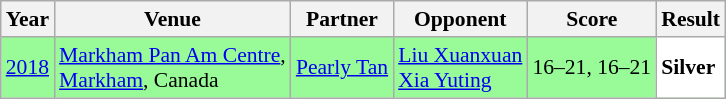<table class="sortable wikitable" style="font-size: 90%;">
<tr>
<th>Year</th>
<th>Venue</th>
<th>Partner</th>
<th>Opponent</th>
<th>Score</th>
<th>Result</th>
</tr>
<tr style="background:#98FB98">
<td align="center"><a href='#'>2018</a></td>
<td align="left"><a href='#'>Markham Pan Am Centre</a>,<br><a href='#'>Markham</a>, Canada</td>
<td align="left"> <a href='#'>Pearly Tan</a></td>
<td align="left"> <a href='#'>Liu Xuanxuan</a><br> <a href='#'>Xia Yuting</a></td>
<td align="left">16–21, 16–21</td>
<td style="text-align:left; background:white"> <strong>Silver</strong></td>
</tr>
</table>
